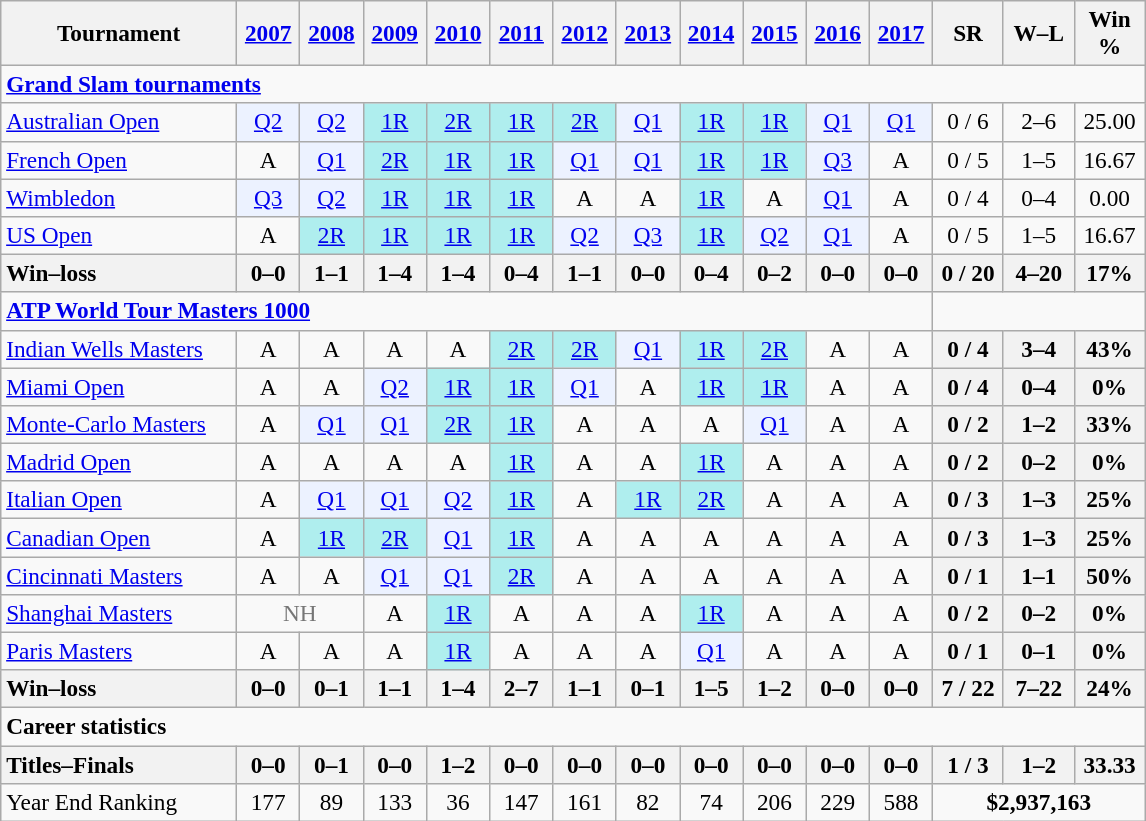<table class=wikitable style=text-align:center;font-size:97%>
<tr>
<th width=150>Tournament</th>
<th width=35><a href='#'>2007</a></th>
<th width=35><a href='#'>2008</a></th>
<th width=35><a href='#'>2009</a></th>
<th width=35><a href='#'>2010</a></th>
<th width=35><a href='#'>2011</a></th>
<th width=35><a href='#'>2012</a></th>
<th width=35><a href='#'>2013</a></th>
<th width=35><a href='#'>2014</a></th>
<th width=35><a href='#'>2015</a></th>
<th width=35><a href='#'>2016</a></th>
<th width=35><a href='#'>2017</a></th>
<th width=40>SR</th>
<th width=40>W–L</th>
<th width=40>Win %</th>
</tr>
<tr>
<td colspan=15 align=left><strong><a href='#'>Grand Slam tournaments</a></strong></td>
</tr>
<tr>
<td align=left><a href='#'>Australian Open</a></td>
<td bgcolor=ecf2ff><a href='#'>Q2</a></td>
<td bgcolor=ecf2ff><a href='#'>Q2</a></td>
<td bgcolor=afeeee><a href='#'>1R</a></td>
<td bgcolor=afeeee><a href='#'>2R</a></td>
<td bgcolor=afeeee><a href='#'>1R</a></td>
<td bgcolor=afeeee><a href='#'>2R</a></td>
<td bgcolor=ecf2ff><a href='#'>Q1</a></td>
<td bgcolor=afeeee><a href='#'>1R</a></td>
<td bgcolor=afeeee><a href='#'>1R</a></td>
<td bgcolor=ecf2ff><a href='#'>Q1</a></td>
<td bgcolor=ecf2ff><a href='#'>Q1</a></td>
<td>0 / 6</td>
<td>2–6</td>
<td>25.00</td>
</tr>
<tr>
<td align=left><a href='#'>French Open</a></td>
<td>A</td>
<td bgcolor=ecf2ff><a href='#'>Q1</a></td>
<td bgcolor=afeeee><a href='#'>2R</a></td>
<td bgcolor=afeeee><a href='#'>1R</a></td>
<td bgcolor=afeeee><a href='#'>1R</a></td>
<td bgcolor=ecf2ff><a href='#'>Q1</a></td>
<td bgcolor=ecf2ff><a href='#'>Q1</a></td>
<td bgcolor=afeeee><a href='#'>1R</a></td>
<td bgcolor=afeeee><a href='#'>1R</a></td>
<td bgcolor=ecf2ff><a href='#'>Q3</a></td>
<td>A</td>
<td>0 / 5</td>
<td>1–5</td>
<td>16.67</td>
</tr>
<tr>
<td align=left><a href='#'>Wimbledon</a></td>
<td bgcolor=ecf2ff><a href='#'>Q3</a></td>
<td bgcolor=ecf2ff><a href='#'>Q2</a></td>
<td bgcolor=afeeee><a href='#'>1R</a></td>
<td bgcolor=afeeee><a href='#'>1R</a></td>
<td bgcolor=afeeee><a href='#'>1R</a></td>
<td>A</td>
<td>A</td>
<td bgcolor=afeeee><a href='#'>1R</a></td>
<td>A</td>
<td bgcolor=ecf2ff><a href='#'>Q1</a></td>
<td>A</td>
<td>0 / 4</td>
<td>0–4</td>
<td>0.00</td>
</tr>
<tr>
<td align=left><a href='#'>US Open</a></td>
<td>A</td>
<td bgcolor=afeeee><a href='#'>2R</a></td>
<td bgcolor=afeeee><a href='#'>1R</a></td>
<td bgcolor=afeeee><a href='#'>1R</a></td>
<td bgcolor=afeeee><a href='#'>1R</a></td>
<td bgcolor=ecf2ff><a href='#'>Q2</a></td>
<td bgcolor=ecf2ff><a href='#'>Q3</a></td>
<td bgcolor=afeeee><a href='#'>1R</a></td>
<td bgcolor=ecf2ff><a href='#'>Q2</a></td>
<td bgcolor=ecf2ff><a href='#'>Q1</a></td>
<td>A</td>
<td>0 / 5</td>
<td>1–5</td>
<td>16.67</td>
</tr>
<tr>
<th style=text-align:left>Win–loss</th>
<th>0–0</th>
<th>1–1</th>
<th>1–4</th>
<th>1–4</th>
<th>0–4</th>
<th>1–1</th>
<th>0–0</th>
<th>0–4</th>
<th>0–2</th>
<th>0–0</th>
<th>0–0</th>
<th>0 / 20</th>
<th>4–20</th>
<th>17%</th>
</tr>
<tr>
<td colspan=12 align=left><strong><a href='#'>ATP World Tour Masters 1000</a></strong></td>
</tr>
<tr>
<td align=left><a href='#'>Indian Wells Masters</a></td>
<td>A</td>
<td>A</td>
<td>A</td>
<td>A</td>
<td bgcolor=afeeee><a href='#'>2R</a></td>
<td bgcolor=afeeee><a href='#'>2R</a></td>
<td bgcolor=ecf2ff><a href='#'>Q1</a></td>
<td bgcolor=afeeee><a href='#'>1R</a></td>
<td bgcolor=afeeee><a href='#'>2R</a></td>
<td>A</td>
<td>A</td>
<th>0 / 4</th>
<th>3–4</th>
<th>43%</th>
</tr>
<tr>
<td align=left><a href='#'>Miami Open</a></td>
<td>A</td>
<td>A</td>
<td bgcolor=ecf2ff><a href='#'>Q2</a></td>
<td bgcolor=afeeee><a href='#'>1R</a></td>
<td bgcolor=afeeee><a href='#'>1R</a></td>
<td bgcolor=ecf2ff><a href='#'>Q1</a></td>
<td>A</td>
<td bgcolor=afeeee><a href='#'>1R</a></td>
<td bgcolor=afeeee><a href='#'>1R</a></td>
<td>A</td>
<td>A</td>
<th>0 / 4</th>
<th>0–4</th>
<th>0%</th>
</tr>
<tr>
<td align=left><a href='#'>Monte-Carlo Masters</a></td>
<td>A</td>
<td bgcolor=ecf2ff><a href='#'>Q1</a></td>
<td bgcolor=ecf2ff><a href='#'>Q1</a></td>
<td bgcolor=afeeee><a href='#'>2R</a></td>
<td bgcolor=afeeee><a href='#'>1R</a></td>
<td>A</td>
<td>A</td>
<td>A</td>
<td bgcolor=ecf2ff><a href='#'>Q1</a></td>
<td>A</td>
<td>A</td>
<th>0 / 2</th>
<th>1–2</th>
<th>33%</th>
</tr>
<tr>
<td align=left><a href='#'>Madrid Open</a></td>
<td>A</td>
<td>A</td>
<td>A</td>
<td>A</td>
<td bgcolor=afeeee><a href='#'>1R</a></td>
<td>A</td>
<td>A</td>
<td bgcolor=afeeee><a href='#'>1R</a></td>
<td>A</td>
<td>A</td>
<td>A</td>
<th>0 / 2</th>
<th>0–2</th>
<th>0%</th>
</tr>
<tr>
<td align=left><a href='#'>Italian Open</a></td>
<td>A</td>
<td bgcolor=ecf2ff><a href='#'>Q1</a></td>
<td bgcolor=ecf2ff><a href='#'>Q1</a></td>
<td bgcolor=ecf2ff><a href='#'>Q2</a></td>
<td bgcolor=afeeee><a href='#'>1R</a></td>
<td>A</td>
<td bgcolor=afeeee><a href='#'>1R</a></td>
<td bgcolor=afeeee><a href='#'>2R</a></td>
<td>A</td>
<td>A</td>
<td>A</td>
<th>0 / 3</th>
<th>1–3</th>
<th>25%</th>
</tr>
<tr>
<td align=left><a href='#'>Canadian Open</a></td>
<td>A</td>
<td bgcolor=afeeee><a href='#'>1R</a></td>
<td bgcolor=afeeee><a href='#'>2R</a></td>
<td bgcolor=ecf2ff><a href='#'>Q1</a></td>
<td bgcolor=afeeee><a href='#'>1R</a></td>
<td>A</td>
<td>A</td>
<td>A</td>
<td>A</td>
<td>A</td>
<td>A</td>
<th>0 / 3</th>
<th>1–3</th>
<th>25%</th>
</tr>
<tr>
<td align=left><a href='#'>Cincinnati Masters</a></td>
<td>A</td>
<td>A</td>
<td bgcolor=ecf2ff><a href='#'>Q1</a></td>
<td bgcolor=ecf2ff><a href='#'>Q1</a></td>
<td bgcolor=afeeee><a href='#'>2R</a></td>
<td>A</td>
<td>A</td>
<td>A</td>
<td>A</td>
<td>A</td>
<td>A</td>
<th>0 / 1</th>
<th>1–1</th>
<th>50%</th>
</tr>
<tr>
<td align=left><a href='#'>Shanghai Masters</a></td>
<td colspan=2 style=color:#767676>NH</td>
<td>A</td>
<td bgcolor=afeeee><a href='#'>1R</a></td>
<td>A</td>
<td>A</td>
<td>A</td>
<td bgcolor=afeeee><a href='#'>1R</a></td>
<td>A</td>
<td>A</td>
<td>A</td>
<th>0 / 2</th>
<th>0–2</th>
<th>0%</th>
</tr>
<tr>
<td align=left><a href='#'>Paris Masters</a></td>
<td>A</td>
<td>A</td>
<td>A</td>
<td bgcolor=afeeee><a href='#'>1R</a></td>
<td>A</td>
<td>A</td>
<td>A</td>
<td bgcolor=ecf2ff><a href='#'>Q1</a></td>
<td>A</td>
<td>A</td>
<td>A</td>
<th>0 / 1</th>
<th>0–1</th>
<th>0%</th>
</tr>
<tr>
<th style=text-align:left>Win–loss</th>
<th>0–0</th>
<th>0–1</th>
<th>1–1</th>
<th>1–4</th>
<th>2–7</th>
<th>1–1</th>
<th>0–1</th>
<th>1–5</th>
<th>1–2</th>
<th>0–0</th>
<th>0–0</th>
<th>7 / 22</th>
<th>7–22</th>
<th>24%</th>
</tr>
<tr>
<td colspan=15 align=left><strong>Career statistics</strong></td>
</tr>
<tr>
<th style=text-align:left>Titles–Finals</th>
<th>0–0</th>
<th>0–1</th>
<th>0–0</th>
<th>1–2</th>
<th>0–0</th>
<th>0–0</th>
<th>0–0</th>
<th>0–0</th>
<th>0–0</th>
<th>0–0</th>
<th>0–0</th>
<th>1 / 3</th>
<th>1–2</th>
<th>33.33</th>
</tr>
<tr>
<td align=left>Year End Ranking</td>
<td>177</td>
<td>89</td>
<td>133</td>
<td>36</td>
<td>147</td>
<td>161</td>
<td>82</td>
<td>74</td>
<td>206</td>
<td>229</td>
<td>588</td>
<td colspan=3><strong>$2,937,163</strong></td>
</tr>
</table>
